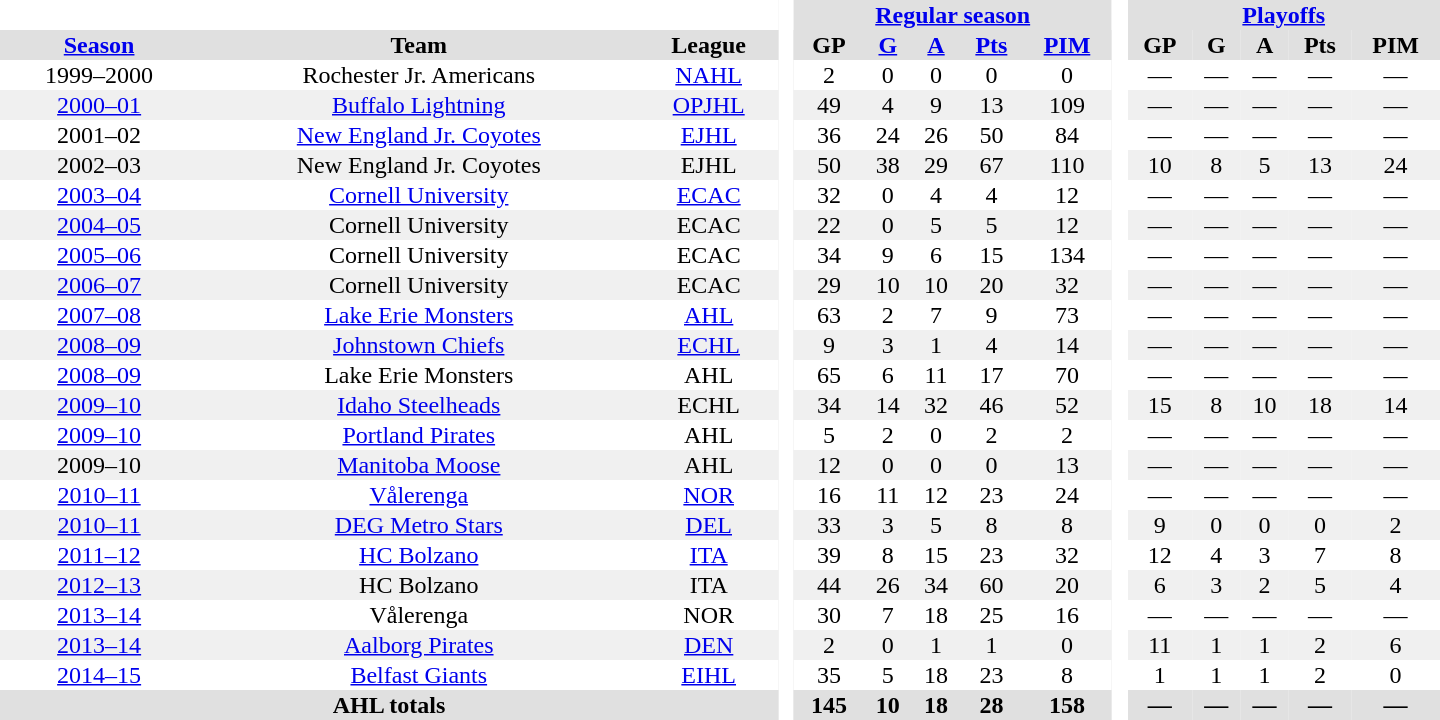<table border="0" cellpadding="1" cellspacing="0" style="text-align:center; width:60em;">
<tr style="background:#e0e0e0;">
<th colspan="3"  bgcolor="#ffffff"> </th>
<th rowspan="99" bgcolor="#ffffff"> </th>
<th colspan="5"><a href='#'>Regular season</a></th>
<th rowspan="99" bgcolor="#ffffff"> </th>
<th colspan="5"><a href='#'>Playoffs</a></th>
</tr>
<tr style="background:#e0e0e0;">
<th><a href='#'>Season</a></th>
<th>Team</th>
<th>League</th>
<th>GP</th>
<th><a href='#'>G</a></th>
<th><a href='#'>A</a></th>
<th><a href='#'>Pts</a></th>
<th><a href='#'>PIM</a></th>
<th>GP</th>
<th>G</th>
<th>A</th>
<th>Pts</th>
<th>PIM</th>
</tr>
<tr>
<td>1999–2000</td>
<td>Rochester Jr. Americans</td>
<td><a href='#'>NAHL</a></td>
<td>2</td>
<td>0</td>
<td>0</td>
<td>0</td>
<td>0</td>
<td>—</td>
<td>—</td>
<td>—</td>
<td>—</td>
<td>—</td>
</tr>
<tr style="background:#f0f0f0;">
<td><a href='#'>2000–01</a></td>
<td><a href='#'>Buffalo Lightning</a></td>
<td><a href='#'>OPJHL</a></td>
<td>49</td>
<td>4</td>
<td>9</td>
<td>13</td>
<td>109</td>
<td>—</td>
<td>—</td>
<td>—</td>
<td>—</td>
<td>—</td>
</tr>
<tr>
<td>2001–02</td>
<td><a href='#'>New England Jr. Coyotes</a></td>
<td><a href='#'>EJHL</a></td>
<td>36</td>
<td>24</td>
<td>26</td>
<td>50</td>
<td>84</td>
<td>—</td>
<td>—</td>
<td>—</td>
<td>—</td>
<td>—</td>
</tr>
<tr style="background:#f0f0f0;">
<td>2002–03</td>
<td>New England Jr. Coyotes</td>
<td>EJHL</td>
<td>50</td>
<td>38</td>
<td>29</td>
<td>67</td>
<td>110</td>
<td>10</td>
<td>8</td>
<td>5</td>
<td>13</td>
<td>24</td>
</tr>
<tr>
<td><a href='#'>2003–04</a></td>
<td><a href='#'>Cornell University</a></td>
<td><a href='#'>ECAC</a></td>
<td>32</td>
<td>0</td>
<td>4</td>
<td>4</td>
<td>12</td>
<td>—</td>
<td>—</td>
<td>—</td>
<td>—</td>
<td>—</td>
</tr>
<tr style="background:#f0f0f0;">
<td><a href='#'>2004–05</a></td>
<td>Cornell University</td>
<td>ECAC</td>
<td>22</td>
<td>0</td>
<td>5</td>
<td>5</td>
<td>12</td>
<td>—</td>
<td>—</td>
<td>—</td>
<td>—</td>
<td>—</td>
</tr>
<tr>
<td><a href='#'>2005–06</a></td>
<td>Cornell University</td>
<td>ECAC</td>
<td>34</td>
<td>9</td>
<td>6</td>
<td>15</td>
<td>134</td>
<td>—</td>
<td>—</td>
<td>—</td>
<td>—</td>
<td>—</td>
</tr>
<tr style="background:#f0f0f0;">
<td><a href='#'>2006–07</a></td>
<td>Cornell University</td>
<td>ECAC</td>
<td>29</td>
<td>10</td>
<td>10</td>
<td>20</td>
<td>32</td>
<td>—</td>
<td>—</td>
<td>—</td>
<td>—</td>
<td>—</td>
</tr>
<tr>
<td><a href='#'>2007–08</a></td>
<td><a href='#'>Lake Erie Monsters</a></td>
<td><a href='#'>AHL</a></td>
<td>63</td>
<td>2</td>
<td>7</td>
<td>9</td>
<td>73</td>
<td>—</td>
<td>—</td>
<td>—</td>
<td>—</td>
<td>—</td>
</tr>
<tr style="background:#f0f0f0;">
<td><a href='#'>2008–09</a></td>
<td><a href='#'>Johnstown Chiefs</a></td>
<td><a href='#'>ECHL</a></td>
<td>9</td>
<td>3</td>
<td>1</td>
<td>4</td>
<td>14</td>
<td>—</td>
<td>—</td>
<td>—</td>
<td>—</td>
<td>—</td>
</tr>
<tr>
<td><a href='#'>2008–09</a></td>
<td>Lake Erie Monsters</td>
<td>AHL</td>
<td>65</td>
<td>6</td>
<td>11</td>
<td>17</td>
<td>70</td>
<td>—</td>
<td>—</td>
<td>—</td>
<td>—</td>
<td>—</td>
</tr>
<tr style="background:#f0f0f0;">
<td><a href='#'>2009–10</a></td>
<td><a href='#'>Idaho Steelheads</a></td>
<td>ECHL</td>
<td>34</td>
<td>14</td>
<td>32</td>
<td>46</td>
<td>52</td>
<td>15</td>
<td>8</td>
<td>10</td>
<td>18</td>
<td>14</td>
</tr>
<tr>
<td><a href='#'>2009–10</a></td>
<td><a href='#'>Portland Pirates</a></td>
<td>AHL</td>
<td>5</td>
<td>2</td>
<td>0</td>
<td>2</td>
<td>2</td>
<td>—</td>
<td>—</td>
<td>—</td>
<td>—</td>
<td>—</td>
</tr>
<tr style="background:#f0f0f0;">
<td>2009–10</td>
<td><a href='#'>Manitoba Moose</a></td>
<td>AHL</td>
<td>12</td>
<td>0</td>
<td>0</td>
<td>0</td>
<td>13</td>
<td>—</td>
<td>—</td>
<td>—</td>
<td>—</td>
<td>—</td>
</tr>
<tr>
<td><a href='#'>2010–11</a></td>
<td><a href='#'>Vålerenga</a></td>
<td><a href='#'>NOR</a></td>
<td>16</td>
<td>11</td>
<td>12</td>
<td>23</td>
<td>24</td>
<td>—</td>
<td>—</td>
<td>—</td>
<td>—</td>
<td>—</td>
</tr>
<tr style="background:#f0f0f0;">
<td><a href='#'>2010–11</a></td>
<td><a href='#'>DEG Metro Stars</a></td>
<td><a href='#'>DEL</a></td>
<td>33</td>
<td>3</td>
<td>5</td>
<td>8</td>
<td>8</td>
<td>9</td>
<td>0</td>
<td>0</td>
<td>0</td>
<td>2</td>
</tr>
<tr>
<td><a href='#'>2011–12</a></td>
<td><a href='#'>HC Bolzano</a></td>
<td><a href='#'>ITA</a></td>
<td>39</td>
<td>8</td>
<td>15</td>
<td>23</td>
<td>32</td>
<td>12</td>
<td>4</td>
<td>3</td>
<td>7</td>
<td>8</td>
</tr>
<tr style="background:#f0f0f0;">
<td><a href='#'>2012–13</a></td>
<td>HC Bolzano</td>
<td>ITA</td>
<td>44</td>
<td>26</td>
<td>34</td>
<td>60</td>
<td>20</td>
<td>6</td>
<td>3</td>
<td>2</td>
<td>5</td>
<td>4</td>
</tr>
<tr>
<td><a href='#'>2013–14</a></td>
<td>Vålerenga</td>
<td>NOR</td>
<td>30</td>
<td>7</td>
<td>18</td>
<td>25</td>
<td>16</td>
<td>—</td>
<td>—</td>
<td>—</td>
<td>—</td>
<td>—</td>
</tr>
<tr style="background:#f0f0f0;">
<td><a href='#'>2013–14</a></td>
<td><a href='#'>Aalborg Pirates</a></td>
<td><a href='#'>DEN</a></td>
<td>2</td>
<td>0</td>
<td>1</td>
<td>1</td>
<td>0</td>
<td>11</td>
<td>1</td>
<td>1</td>
<td>2</td>
<td>6</td>
</tr>
<tr>
<td><a href='#'>2014–15</a></td>
<td><a href='#'>Belfast Giants</a></td>
<td><a href='#'>EIHL</a></td>
<td>35</td>
<td>5</td>
<td>18</td>
<td>23</td>
<td>8</td>
<td>1</td>
<td>1</td>
<td>1</td>
<td>2</td>
<td>0</td>
</tr>
<tr bgcolor="#e0e0e0">
<th colspan="3">AHL totals</th>
<th>145</th>
<th>10</th>
<th>18</th>
<th>28</th>
<th>158</th>
<th>—</th>
<th>—</th>
<th>—</th>
<th>—</th>
<th>—</th>
</tr>
</table>
